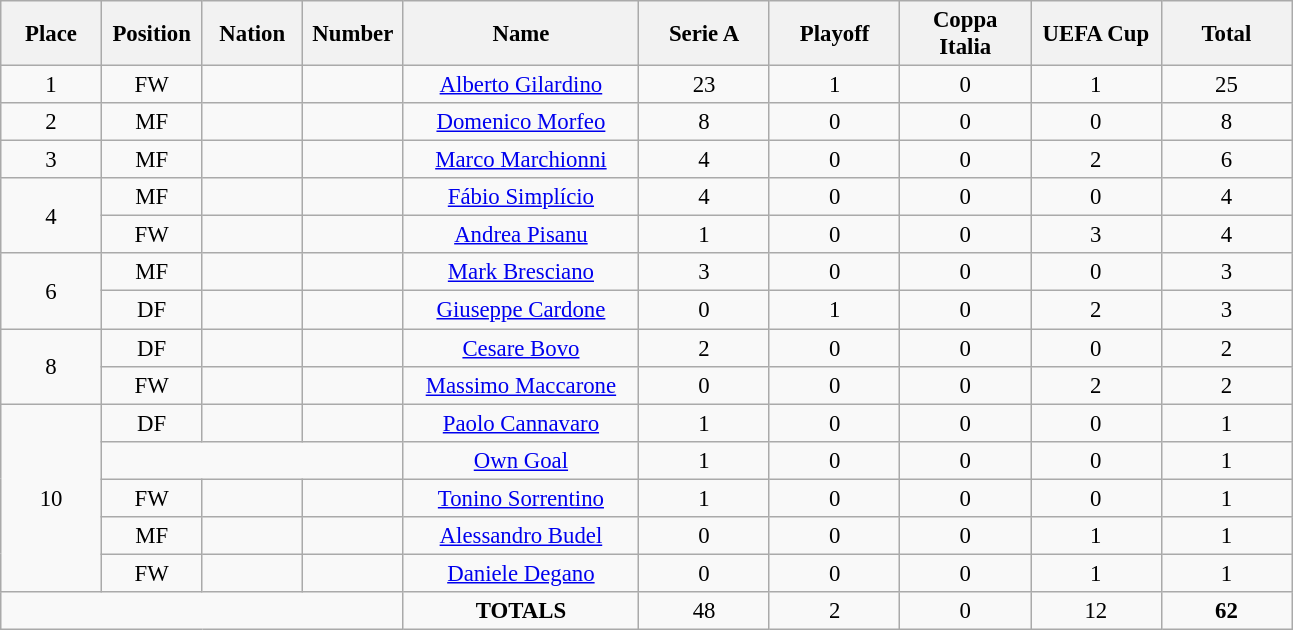<table class="wikitable" style="font-size: 95%; text-align: center;">
<tr>
<th width=60>Place</th>
<th width=60>Position</th>
<th width=60>Nation</th>
<th width=60>Number</th>
<th width=150>Name</th>
<th width=80>Serie A</th>
<th width=80>Playoff</th>
<th width=80>Coppa Italia</th>
<th width=80>UEFA Cup</th>
<th width=80><strong>Total</strong></th>
</tr>
<tr>
<td>1</td>
<td>FW</td>
<td></td>
<td></td>
<td><a href='#'>Alberto Gilardino</a></td>
<td>23</td>
<td>1</td>
<td>0</td>
<td>1</td>
<td>25</td>
</tr>
<tr>
<td>2</td>
<td>MF</td>
<td></td>
<td></td>
<td><a href='#'>Domenico Morfeo</a></td>
<td>8</td>
<td>0</td>
<td>0</td>
<td>0</td>
<td>8</td>
</tr>
<tr>
<td>3</td>
<td>MF</td>
<td></td>
<td></td>
<td><a href='#'>Marco Marchionni</a></td>
<td>4</td>
<td>0</td>
<td>0</td>
<td>2</td>
<td>6</td>
</tr>
<tr>
<td rowspan="2">4</td>
<td>MF</td>
<td></td>
<td></td>
<td><a href='#'>Fábio Simplício</a></td>
<td>4</td>
<td>0</td>
<td>0</td>
<td>0</td>
<td>4</td>
</tr>
<tr>
<td>FW</td>
<td></td>
<td></td>
<td><a href='#'>Andrea Pisanu</a></td>
<td>1</td>
<td>0</td>
<td>0</td>
<td>3</td>
<td>4</td>
</tr>
<tr>
<td rowspan="2">6</td>
<td>MF</td>
<td></td>
<td></td>
<td><a href='#'>Mark Bresciano</a></td>
<td>3</td>
<td>0</td>
<td>0</td>
<td>0</td>
<td>3</td>
</tr>
<tr>
<td>DF</td>
<td></td>
<td></td>
<td><a href='#'>Giuseppe Cardone</a></td>
<td>0</td>
<td>1</td>
<td>0</td>
<td>2</td>
<td>3</td>
</tr>
<tr>
<td rowspan="2">8</td>
<td>DF</td>
<td></td>
<td></td>
<td><a href='#'>Cesare Bovo</a></td>
<td>2</td>
<td>0</td>
<td>0</td>
<td>0</td>
<td>2</td>
</tr>
<tr>
<td>FW</td>
<td></td>
<td></td>
<td><a href='#'>Massimo Maccarone</a></td>
<td>0</td>
<td>0</td>
<td>0</td>
<td>2</td>
<td>2</td>
</tr>
<tr>
<td rowspan="5">10</td>
<td>DF</td>
<td></td>
<td></td>
<td><a href='#'>Paolo Cannavaro</a></td>
<td>1</td>
<td>0</td>
<td>0</td>
<td>0</td>
<td>1</td>
</tr>
<tr>
<td colspan="3"></td>
<td><a href='#'>Own Goal</a></td>
<td>1</td>
<td>0</td>
<td>0</td>
<td>0</td>
<td>1</td>
</tr>
<tr>
<td>FW</td>
<td></td>
<td></td>
<td><a href='#'>Tonino Sorrentino</a></td>
<td>1</td>
<td>0</td>
<td>0</td>
<td>0</td>
<td>1</td>
</tr>
<tr>
<td>MF</td>
<td></td>
<td></td>
<td><a href='#'>Alessandro Budel</a></td>
<td>0</td>
<td>0</td>
<td>0</td>
<td>1</td>
<td>1</td>
</tr>
<tr>
<td>FW</td>
<td></td>
<td></td>
<td><a href='#'>Daniele Degano</a></td>
<td>0</td>
<td>0</td>
<td>0</td>
<td>1</td>
<td>1</td>
</tr>
<tr>
<td colspan="4"></td>
<td><strong>TOTALS</strong></td>
<td>48</td>
<td>2</td>
<td>0</td>
<td>12</td>
<td><strong>62</strong></td>
</tr>
</table>
